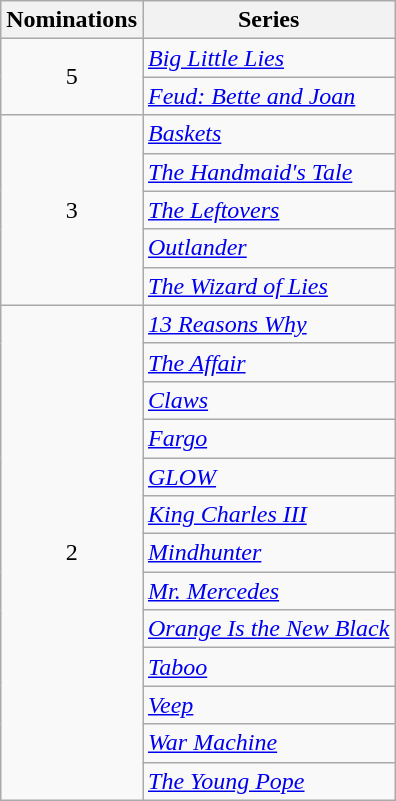<table class="wikitable">
<tr>
<th>Nominations</th>
<th>Series</th>
</tr>
<tr>
<td rowspan="2" align="center">5</td>
<td><em><a href='#'>Big Little Lies</a></em></td>
</tr>
<tr>
<td><em><a href='#'>Feud: Bette and Joan</a></em></td>
</tr>
<tr>
<td rowspan="5" align="center">3</td>
<td><em><a href='#'>Baskets</a></em></td>
</tr>
<tr>
<td><em><a href='#'>The Handmaid's Tale</a></em></td>
</tr>
<tr>
<td><em><a href='#'>The Leftovers</a></em></td>
</tr>
<tr>
<td><em><a href='#'>Outlander</a></em></td>
</tr>
<tr>
<td><em><a href='#'>The Wizard of Lies</a></em></td>
</tr>
<tr>
<td rowspan="13" align="center">2</td>
<td><em><a href='#'>13 Reasons Why</a></em></td>
</tr>
<tr>
<td><em><a href='#'>The Affair</a></em></td>
</tr>
<tr>
<td><em><a href='#'>Claws</a></em></td>
</tr>
<tr>
<td><em><a href='#'>Fargo</a></em></td>
</tr>
<tr>
<td><em><a href='#'>GLOW</a></em></td>
</tr>
<tr>
<td><em><a href='#'>King Charles III</a></em></td>
</tr>
<tr>
<td><em><a href='#'>Mindhunter</a></em></td>
</tr>
<tr>
<td><em><a href='#'>Mr. Mercedes</a></em></td>
</tr>
<tr>
<td><em><a href='#'>Orange Is the New Black</a></em></td>
</tr>
<tr>
<td><em><a href='#'>Taboo</a></em></td>
</tr>
<tr>
<td><em><a href='#'>Veep</a></em></td>
</tr>
<tr>
<td><em><a href='#'>War Machine</a></em></td>
</tr>
<tr>
<td><em><a href='#'>The Young Pope</a></em></td>
</tr>
</table>
